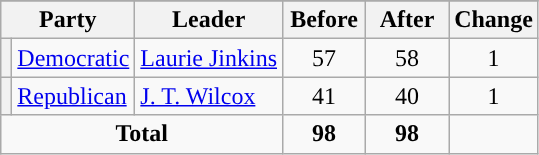<table class="wikitable" style="text-align:center;">
<tr>
</tr>
<tr>
<th colspan=2>Party</th>
<th>Leader</th>
<th style="width:3em">Before</th>
<th style="width:3em">After</th>
<th style="width:3em">Change</th>
</tr>
<tr>
<th style="background-color:"></th>
<td style="text-align:left;"><a href='#'>Democratic</a></td>
<td style="text-align:left;"><a href='#'>Laurie Jinkins</a></td>
<td>57</td>
<td>58</td>
<td>1</td>
</tr>
<tr>
<th style="background-color:"></th>
<td style="text-align:left;"><a href='#'>Republican</a></td>
<td style="text-align:left;"><a href='#'>J. T. Wilcox</a></td>
<td>41</td>
<td>40</td>
<td>1</td>
</tr>
<tr>
<td colspan=3><strong>Total</strong></td>
<td><strong>98</strong></td>
<td><strong>98</strong></td>
<td></td>
</tr>
</table>
